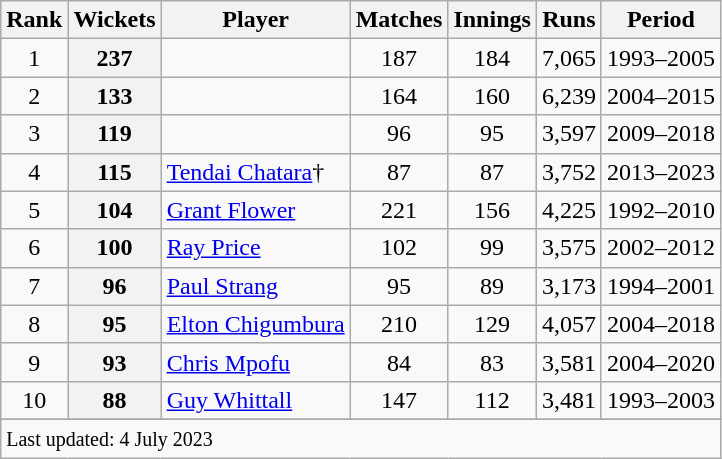<table class="wikitable plainrowheaders sortable">
<tr>
<th scope=col>Rank</th>
<th scope=col>Wickets</th>
<th scope=col>Player</th>
<th scope=col>Matches</th>
<th scope=col>Innings</th>
<th scope=col>Runs</th>
<th scope=col>Period</th>
</tr>
<tr>
<td style="text-align:center">1</td>
<th scope=row style=text-align:center;>237</th>
<td></td>
<td style="text-align:center">187</td>
<td style="text-align:center">184</td>
<td style="text-align:center">7,065</td>
<td>1993–2005</td>
</tr>
<tr>
<td style="text-align:center">2</td>
<th scope=row style=text-align:center;>133</th>
<td></td>
<td style="text-align:center">164</td>
<td style="text-align:center">160</td>
<td style="text-align:center">6,239</td>
<td>2004–2015</td>
</tr>
<tr>
<td style="text-align:center">3</td>
<th scope=row style=text-align:center;>119</th>
<td></td>
<td style="text-align:center">96</td>
<td style="text-align:center">95</td>
<td style="text-align:center">3,597</td>
<td>2009–2018</td>
</tr>
<tr>
<td style="text-align:center">4</td>
<th scope=row style=text-align:center;>115</th>
<td><a href='#'>Tendai Chatara</a>†</td>
<td style="text-align:center">87</td>
<td style="text-align:center">87</td>
<td style="text-align:center">3,752</td>
<td>2013–2023</td>
</tr>
<tr>
<td style="text-align:center">5</td>
<th scope="row" style="text-align:center;">104</th>
<td><a href='#'>Grant Flower</a></td>
<td style="text-align:center">221</td>
<td style="text-align:center">156</td>
<td style="text-align:center">4,225</td>
<td>1992–2010</td>
</tr>
<tr>
<td style="text-align:center">6</td>
<th scope="row" style="text-align:center;">100</th>
<td><a href='#'>Ray Price</a></td>
<td style="text-align:center">102</td>
<td style="text-align:center">99</td>
<td style="text-align:center">3,575</td>
<td>2002–2012</td>
</tr>
<tr>
<td style="text-align:center">7</td>
<th scope="row" style="text-align:center;">96</th>
<td><a href='#'>Paul Strang</a></td>
<td style="text-align:center">95</td>
<td style="text-align:center">89</td>
<td style="text-align:center">3,173</td>
<td>1994–2001</td>
</tr>
<tr>
<td style="text-align:center">8</td>
<th scope="row" style="text-align:center;">95</th>
<td><a href='#'>Elton Chigumbura</a></td>
<td style="text-align:center">210</td>
<td style="text-align:center">129</td>
<td style="text-align:center">4,057</td>
<td>2004–2018</td>
</tr>
<tr>
<td style="text-align:center">9</td>
<th scope="row" style="text-align:center;">93</th>
<td><a href='#'>Chris Mpofu</a></td>
<td style="text-align:center">84</td>
<td style="text-align:center">83</td>
<td style="text-align:center">3,581</td>
<td>2004–2020</td>
</tr>
<tr>
<td style="text-align:center">10</td>
<th scope="row" style="text-align:center;">88</th>
<td><a href='#'>Guy Whittall</a></td>
<td style="text-align:center">147</td>
<td style="text-align:center">112</td>
<td style="text-align:center">3,481</td>
<td>1993–2003</td>
</tr>
<tr>
</tr>
<tr class=sortbottom>
<td colspan=7><small>Last updated: 4 July 2023</small></td>
</tr>
</table>
